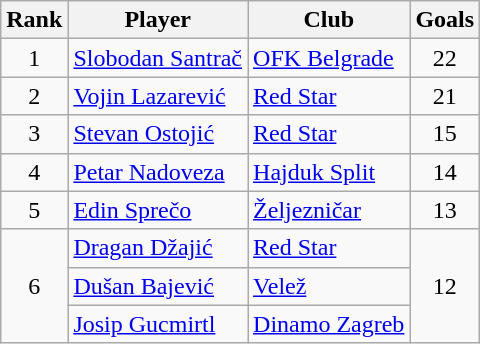<table class="wikitable" style="text-align:center">
<tr>
<th>Rank</th>
<th>Player</th>
<th>Club</th>
<th>Goals</th>
</tr>
<tr>
<td rowspan="1">1</td>
<td align="left"> <a href='#'>Slobodan Santrač</a></td>
<td align="left"><a href='#'>OFK Belgrade</a></td>
<td>22</td>
</tr>
<tr>
<td rowspan="1">2</td>
<td align="left"> <a href='#'>Vojin Lazarević</a></td>
<td align="left"><a href='#'>Red Star</a></td>
<td>21</td>
</tr>
<tr>
<td rowspan="1">3</td>
<td align="left"> <a href='#'>Stevan Ostojić</a></td>
<td align="left"><a href='#'>Red Star</a></td>
<td>15</td>
</tr>
<tr>
<td rowspan="1">4</td>
<td align="left"> <a href='#'>Petar Nadoveza</a></td>
<td align="left"><a href='#'>Hajduk Split</a></td>
<td>14</td>
</tr>
<tr>
<td rowspan="1">5</td>
<td align="left"> <a href='#'>Edin Sprečo</a></td>
<td align="left"><a href='#'>Željezničar</a></td>
<td>13</td>
</tr>
<tr>
<td rowspan="3">6</td>
<td align="left"> <a href='#'>Dragan Džajić</a></td>
<td align="left"><a href='#'>Red Star</a></td>
<td rowspan="3">12</td>
</tr>
<tr>
<td align="left"> <a href='#'>Dušan Bajević</a></td>
<td align="left"><a href='#'>Velež</a></td>
</tr>
<tr>
<td align="left"> <a href='#'>Josip Gucmirtl</a></td>
<td align="left"><a href='#'>Dinamo Zagreb</a></td>
</tr>
</table>
